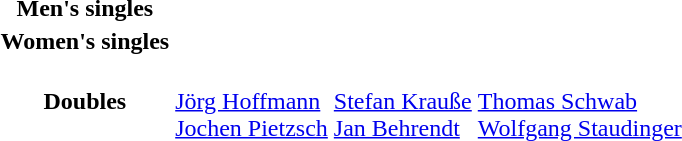<table>
<tr>
<th scope="row">Men's singles <br></th>
<td></td>
<td></td>
<td></td>
</tr>
<tr>
<th scope="row">Women's singles <br></th>
<td></td>
<td></td>
<td></td>
</tr>
<tr>
<th scope="row">Doubles <br></th>
<td><br> <a href='#'>Jörg Hoffmann</a> <br> <a href='#'>Jochen Pietzsch</a></td>
<td><br> <a href='#'>Stefan Krauße</a> <br> <a href='#'>Jan Behrendt</a></td>
<td><br> <a href='#'>Thomas Schwab</a> <br> <a href='#'>Wolfgang Staudinger</a></td>
</tr>
</table>
